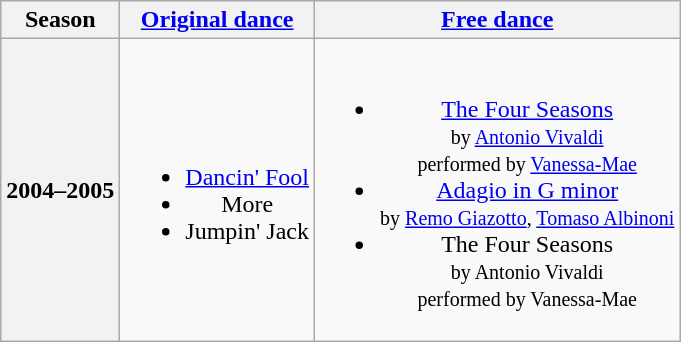<table class="wikitable" style="text-align:center">
<tr>
<th>Season</th>
<th><a href='#'>Original dance</a></th>
<th><a href='#'>Free dance</a></th>
</tr>
<tr>
<th>2004–2005 <br> </th>
<td><br><ul><li><a href='#'>Dancin' Fool</a></li><li>More</li><li>Jumpin' Jack</li></ul></td>
<td><br><ul><li><a href='#'>The Four Seasons</a> <br><small> by <a href='#'>Antonio Vivaldi</a> <br> performed by <a href='#'>Vanessa-Mae</a> </small></li><li><a href='#'>Adagio in G minor</a> <br><small> by <a href='#'>Remo Giazotto</a>, <a href='#'>Tomaso Albinoni</a> </small></li><li>The Four Seasons <br><small> by Antonio Vivaldi <br> performed by Vanessa-Mae </small></li></ul></td>
</tr>
</table>
